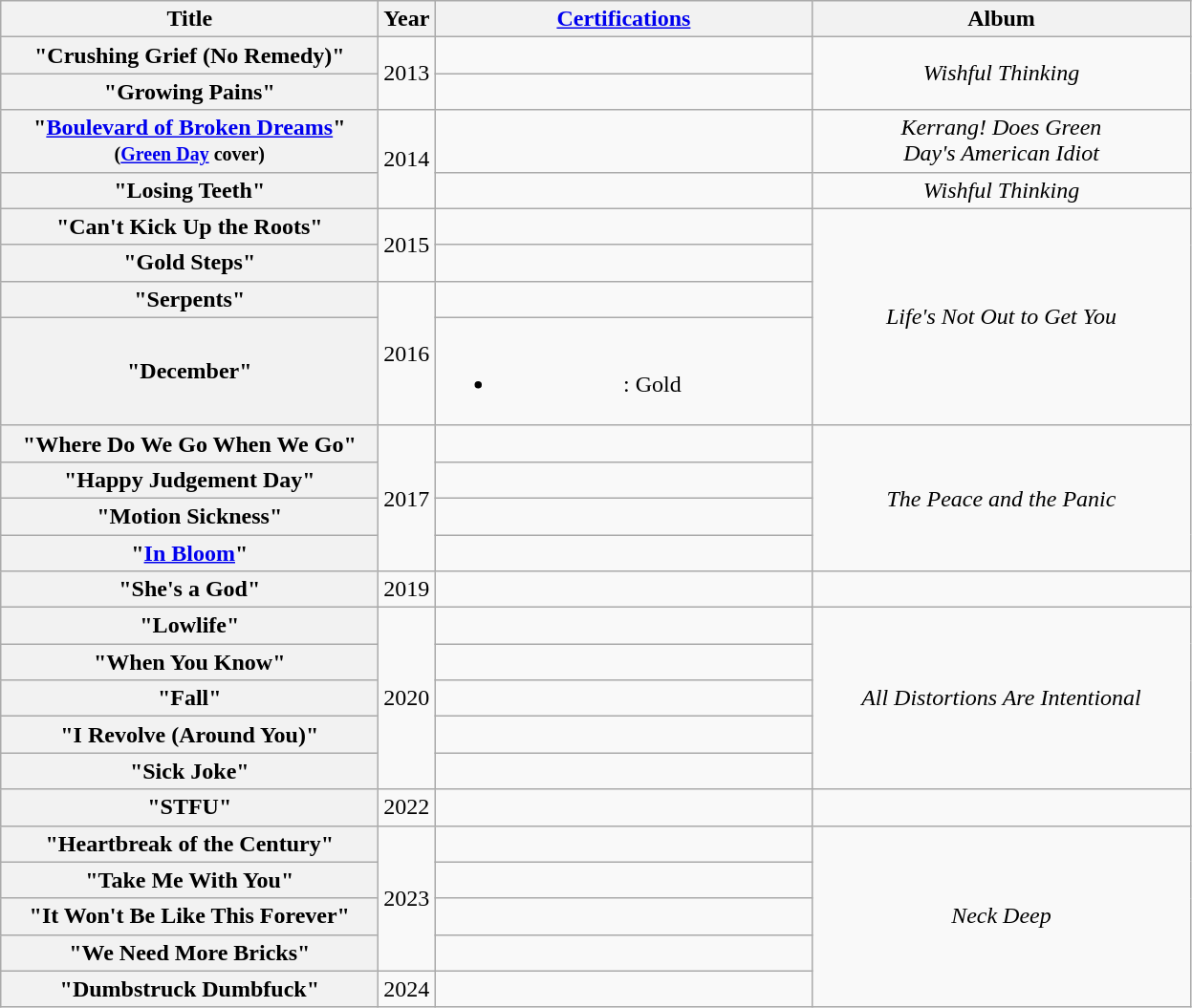<table class="wikitable plainrowheaders" style="text-align:center;">
<tr>
<th scope="col" style="width:16em;">Title</th>
<th scope="col">Year</th>
<th scope="col" style="width:16em;"><a href='#'>Certifications</a></th>
<th scope="col" style="width:16em;">Album</th>
</tr>
<tr>
<th scope="row">"Crushing Grief (No Remedy)"</th>
<td rowspan="2">2013</td>
<td></td>
<td rowspan="2"><em>Wishful Thinking</em></td>
</tr>
<tr>
<th scope="row">"Growing Pains"</th>
<td></td>
</tr>
<tr>
<th scope="row">"<a href='#'>Boulevard of Broken Dreams</a>"<br><small>(<a href='#'>Green Day</a> cover)</small></th>
<td rowspan="2">2014</td>
<td></td>
<td><em>Kerrang! Does Green<br>Day's American Idiot</em></td>
</tr>
<tr>
<th scope="row">"Losing Teeth"</th>
<td></td>
<td><em>Wishful Thinking</em></td>
</tr>
<tr>
<th scope="row">"Can't Kick Up the Roots"</th>
<td rowspan="2">2015</td>
<td></td>
<td rowspan="4"><em>Life's Not Out to Get You</em></td>
</tr>
<tr>
<th scope="row">"Gold Steps"</th>
<td></td>
</tr>
<tr>
<th scope="row">"Serpents"</th>
<td rowspan="2">2016</td>
<td></td>
</tr>
<tr>
<th scope="row">"December"</th>
<td><br><ul><li><a href='#'></a>: Gold</li></ul></td>
</tr>
<tr>
<th scope="row">"Where Do We Go When We Go"</th>
<td rowspan="4">2017</td>
<td></td>
<td rowspan="4"><em>The Peace and the Panic</em></td>
</tr>
<tr>
<th scope="row">"Happy Judgement Day"</th>
<td></td>
</tr>
<tr>
<th scope="row">"Motion Sickness"</th>
<td></td>
</tr>
<tr>
<th scope="row">"<a href='#'>In Bloom</a>"</th>
<td></td>
</tr>
<tr>
<th scope="row">"She's a God"</th>
<td>2019</td>
<td></td>
<td></td>
</tr>
<tr>
<th scope="row">"Lowlife"</th>
<td rowspan="5">2020</td>
<td></td>
<td rowspan="5"><em>All Distortions Are Intentional</em></td>
</tr>
<tr>
<th scope="row">"When You Know"</th>
<td></td>
</tr>
<tr>
<th scope="row">"Fall"</th>
<td></td>
</tr>
<tr>
<th scope="row">"I Revolve (Around You)"</th>
<td></td>
</tr>
<tr>
<th scope="row">"Sick Joke"</th>
<td></td>
</tr>
<tr>
<th scope="row">"STFU"</th>
<td>2022</td>
<td></td>
<td></td>
</tr>
<tr>
<th scope="row">"Heartbreak of the Century"</th>
<td rowspan="4">2023</td>
<td></td>
<td rowspan="5"><em>Neck Deep</em></td>
</tr>
<tr>
<th scope="row">"Take Me With You"</th>
<td></td>
</tr>
<tr>
<th scope="row">"It Won't Be Like This Forever"</th>
<td></td>
</tr>
<tr>
<th scope="row">"We Need More Bricks"</th>
<td></td>
</tr>
<tr>
<th scope="row">"Dumbstruck Dumbfuck"</th>
<td>2024</td>
<td></td>
</tr>
</table>
